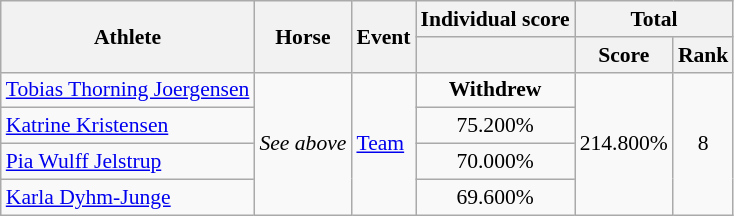<table class=wikitable style="font-size:90%">
<tr>
<th rowspan="2">Athlete</th>
<th rowspan="2">Horse</th>
<th rowspan="2">Event</th>
<th colspan="1">Individual score</th>
<th colspan="2">Total</th>
</tr>
<tr>
<th></th>
<th>Score</th>
<th>Rank</th>
</tr>
<tr align=center>
<td align=left><a href='#'>Tobias Thorning Joergensen</a></td>
<td align=left rowspan=4><em>See above</em></td>
<td align=left rowspan=4><a href='#'>Team</a></td>
<td><strong>Withdrew</strong></td>
<td rowspan="4">214.800%</td>
<td rowspan="4">8</td>
</tr>
<tr align=center>
<td align=left><a href='#'>Katrine Kristensen</a></td>
<td>75.200%</td>
</tr>
<tr align=center>
<td align=left><a href='#'>Pia Wulff Jelstrup</a></td>
<td>70.000%</td>
</tr>
<tr align=center>
<td align=left><a href='#'>Karla Dyhm-Junge</a></td>
<td>69.600%</td>
</tr>
</table>
